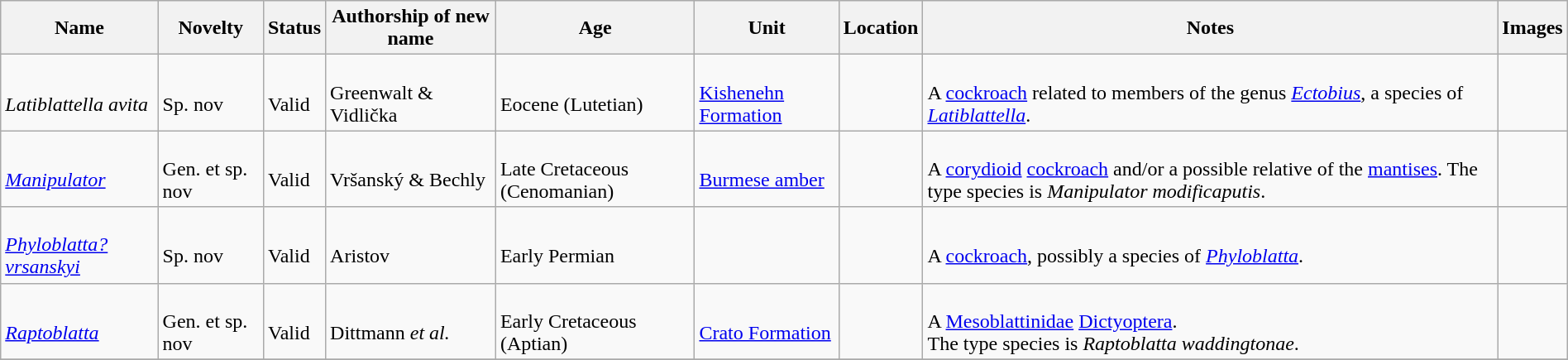<table class="wikitable sortable" align="center" width="100%">
<tr>
<th>Name</th>
<th>Novelty</th>
<th>Status</th>
<th>Authorship of new name</th>
<th>Age</th>
<th>Unit</th>
<th>Location</th>
<th>Notes</th>
<th>Images</th>
</tr>
<tr>
<td><br><em>Latiblattella avita</em></td>
<td><br>Sp. nov</td>
<td><br>Valid</td>
<td><br>Greenwalt & Vidlička</td>
<td><br>Eocene (Lutetian)</td>
<td><br><a href='#'>Kishenehn Formation</a></td>
<td><br></td>
<td><br>A <a href='#'>cockroach</a> related to members of the genus <em><a href='#'>Ectobius</a></em>, a species of <em><a href='#'>Latiblattella</a></em>.</td>
<td></td>
</tr>
<tr>
<td><br><em><a href='#'>Manipulator</a></em></td>
<td><br>Gen. et sp. nov</td>
<td><br>Valid</td>
<td><br>Vršanský & Bechly</td>
<td><br>Late Cretaceous (Cenomanian)</td>
<td><br><a href='#'>Burmese amber</a></td>
<td><br></td>
<td><br>A <a href='#'>corydioid</a> <a href='#'>cockroach</a> and/or a possible relative of the <a href='#'>mantises</a>. The type species is <em>Manipulator  modificaputis</em>.</td>
<td></td>
</tr>
<tr>
<td><br><em><a href='#'>Phyloblatta? vrsanskyi</a></em></td>
<td><br>Sp. nov</td>
<td><br>Valid</td>
<td><br>Aristov</td>
<td><br>Early Permian</td>
<td></td>
<td><br></td>
<td><br>A <a href='#'>cockroach</a>, possibly a species of <em><a href='#'>Phyloblatta</a></em>.</td>
<td></td>
</tr>
<tr>
<td><br><em><a href='#'>Raptoblatta</a></em></td>
<td><br>Gen. et sp. nov</td>
<td><br>Valid</td>
<td><br>Dittmann <em>et al.</em></td>
<td><br>Early Cretaceous (Aptian)</td>
<td><br><a href='#'>Crato Formation</a></td>
<td><br></td>
<td><br>A <a href='#'>Mesoblattinidae</a> <a href='#'>Dictyoptera</a>.<br> The type species is <em>Raptoblatta waddingtonae</em>.</td>
<td></td>
</tr>
<tr>
</tr>
</table>
